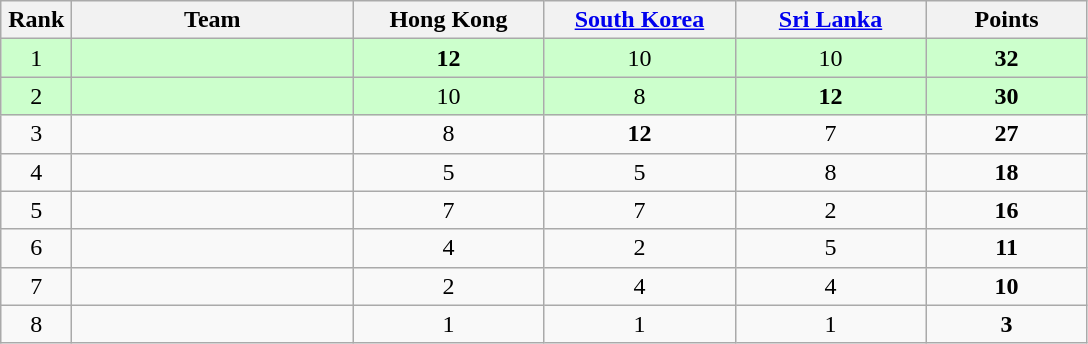<table class="wikitable" style="text-align: center;">
<tr>
<th width=40>Rank</th>
<th width=180>Team</th>
<th width=120>Hong Kong</th>
<th width=120><a href='#'>South Korea</a></th>
<th width=120><a href='#'>Sri Lanka</a></th>
<th width=100>Points</th>
</tr>
<tr bgcolor=ccffcc>
<td>1</td>
<td align=left></td>
<td><strong>12</strong></td>
<td>10</td>
<td>10</td>
<td><strong>32</strong></td>
</tr>
<tr bgcolor=ccffcc>
<td>2</td>
<td align=left></td>
<td>10</td>
<td>8</td>
<td><strong>12</strong></td>
<td><strong>30</strong></td>
</tr>
<tr>
<td>3</td>
<td align=left></td>
<td>8</td>
<td><strong>12</strong></td>
<td>7</td>
<td><strong>27</strong></td>
</tr>
<tr>
<td>4</td>
<td align=left></td>
<td>5</td>
<td>5</td>
<td>8</td>
<td><strong>18</strong></td>
</tr>
<tr>
<td>5</td>
<td align=left></td>
<td>7</td>
<td>7</td>
<td>2</td>
<td><strong>16</strong></td>
</tr>
<tr>
<td>6</td>
<td align=left></td>
<td>4</td>
<td>2</td>
<td>5</td>
<td><strong>11</strong></td>
</tr>
<tr>
<td>7</td>
<td align=left></td>
<td>2</td>
<td>4</td>
<td>4</td>
<td><strong>10</strong></td>
</tr>
<tr>
<td>8</td>
<td align=left></td>
<td>1</td>
<td>1</td>
<td>1</td>
<td><strong>3</strong></td>
</tr>
</table>
